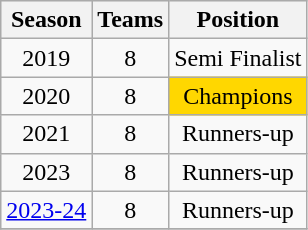<table class="wikitable" style="text-align:center">
<tr style="background:#efefef;">
<th>Season</th>
<th>Teams</th>
<th>Position</th>
</tr>
<tr>
<td>2019</td>
<td>8</td>
<td>Semi Finalist</td>
</tr>
<tr>
<td>2020</td>
<td>8</td>
<td style="background-color:gold;">Champions</td>
</tr>
<tr>
<td>2021</td>
<td>8</td>
<td>Runners-up</td>
</tr>
<tr>
<td>2023</td>
<td>8</td>
<td>Runners-up</td>
</tr>
<tr>
<td><a href='#'>2023-24</a></td>
<td>8</td>
<td>Runners-up</td>
</tr>
<tr>
</tr>
</table>
